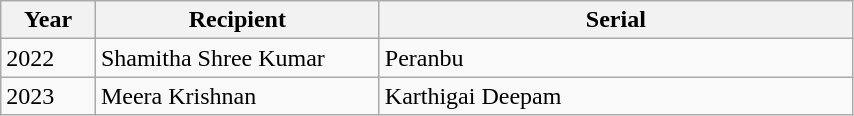<table class="wikitable" width="45%">
<tr>
<th style="width:10%;">Year</th>
<th style="width:30%;">Recipient</th>
<th style="width:50%;">Serial</th>
</tr>
<tr>
<td>2022</td>
<td>Shamitha Shree Kumar</td>
<td>Peranbu</td>
</tr>
<tr>
<td>2023</td>
<td>Meera Krishnan</td>
<td>Karthigai Deepam</td>
</tr>
</table>
